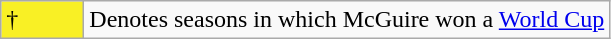<table class="wikitable">
<tr>
<td style="background:#f9f025; width:3em;">†</td>
<td>Denotes seasons in which McGuire won a <a href='#'>World Cup</a></td>
</tr>
</table>
